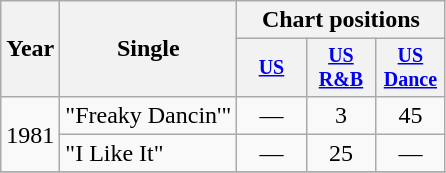<table class="wikitable" style="text-align:center;">
<tr>
<th rowspan="2">Year</th>
<th rowspan="2">Single</th>
<th colspan="3">Chart positions</th>
</tr>
<tr style="font-size:smaller;">
<th width="40"><a href='#'>US</a></th>
<th width="40"><a href='#'>US<br>R&B</a></th>
<th width="40"><a href='#'>US<br>Dance</a></th>
</tr>
<tr>
<td rowspan="2">1981</td>
<td align="left">"Freaky Dancin'"</td>
<td>—</td>
<td>3</td>
<td>45</td>
</tr>
<tr>
<td align="left">"I Like It"</td>
<td>—</td>
<td>25</td>
<td>—</td>
</tr>
<tr>
</tr>
</table>
